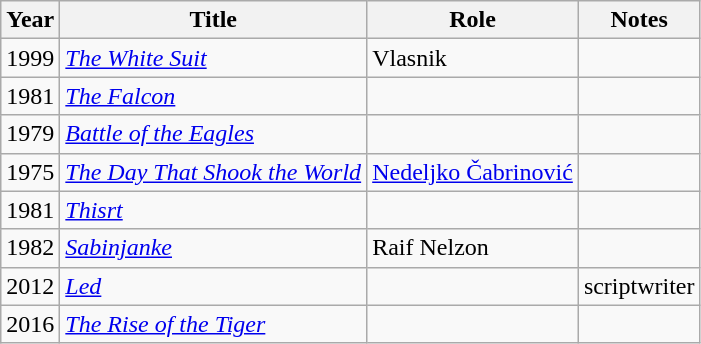<table class="wikitable sortable">
<tr>
<th>Year</th>
<th>Title</th>
<th>Role</th>
<th class="unsortable">Notes</th>
</tr>
<tr>
<td>1999</td>
<td><em><a href='#'>The White Suit</a></em></td>
<td>Vlasnik</td>
<td></td>
</tr>
<tr>
<td>1981</td>
<td><em><a href='#'>The Falcon</a></em></td>
<td></td>
<td></td>
</tr>
<tr>
<td>1979</td>
<td><em><a href='#'>Battle of the Eagles</a></em></td>
<td></td>
<td></td>
</tr>
<tr>
<td>1975</td>
<td><em><a href='#'>The Day That Shook the World</a></em></td>
<td><a href='#'>Nedeljko Čabrinović</a></td>
<td></td>
</tr>
<tr>
<td>1981</td>
<td><em><a href='#'>Thisrt</a></em></td>
<td></td>
<td></td>
</tr>
<tr>
<td>1982</td>
<td><em><a href='#'>Sabinjanke</a></em></td>
<td>Raif Nelzon</td>
<td></td>
</tr>
<tr>
<td>2012</td>
<td><em><a href='#'>Led</a></em></td>
<td></td>
<td>scriptwriter</td>
</tr>
<tr>
<td>2016</td>
<td><em><a href='#'>The Rise of the Tiger</a></em></td>
<td></td>
<td></td>
</tr>
</table>
